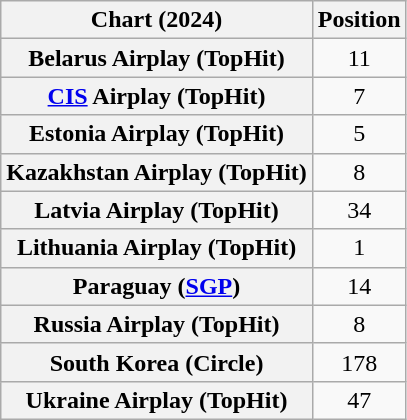<table class="wikitable sortable plainrowheaders" style="text-align:center">
<tr>
<th scope="col">Chart (2024)</th>
<th scope="col">Position</th>
</tr>
<tr>
<th scope="row">Belarus Airplay (TopHit)</th>
<td>11</td>
</tr>
<tr>
<th scope="row"><a href='#'>CIS</a> Airplay (TopHit)</th>
<td>7</td>
</tr>
<tr>
<th scope="row">Estonia Airplay (TopHit)</th>
<td>5</td>
</tr>
<tr>
<th scope="row">Kazakhstan Airplay (TopHit)</th>
<td>8</td>
</tr>
<tr>
<th scope="row">Latvia Airplay (TopHit)</th>
<td>34</td>
</tr>
<tr>
<th scope="row">Lithuania Airplay (TopHit)</th>
<td>1</td>
</tr>
<tr>
<th scope="row">Paraguay (<a href='#'>SGP</a>)</th>
<td>14</td>
</tr>
<tr>
<th scope="row">Russia Airplay (TopHit)</th>
<td>8</td>
</tr>
<tr>
<th scope="row">South Korea (Circle)</th>
<td>178</td>
</tr>
<tr>
<th scope="row">Ukraine Airplay (TopHit)</th>
<td>47</td>
</tr>
</table>
